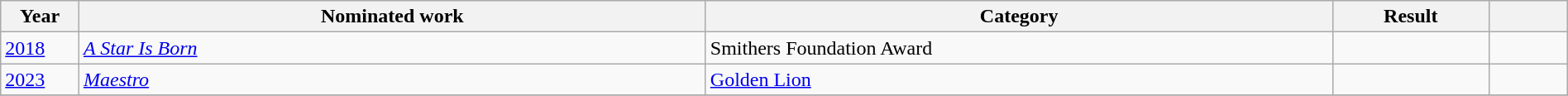<table class="wikitable" style="width:100%;">
<tr>
<th width=5%>Year</th>
<th style="width:40%;">Nominated work</th>
<th style="width:40%;">Category</th>
<th style="width:10%;">Result</th>
<th width=5%></th>
</tr>
<tr>
<td><a href='#'>2018</a></td>
<td><em><a href='#'>A Star Is Born</a></em></td>
<td>Smithers Foundation Award</td>
<td></td>
<td style="text-align:center;"></td>
</tr>
<tr>
<td><a href='#'>2023</a></td>
<td><em><a href='#'>Maestro</a></em></td>
<td><a href='#'>Golden Lion</a></td>
<td></td>
<td style="text-align:center;"></td>
</tr>
<tr>
</tr>
</table>
